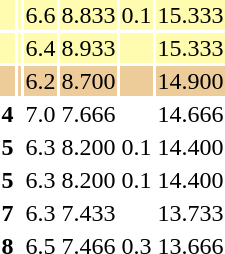<table>
<tr style="background:#fffcaf;">
<th scope=row style="text-align:center"></th>
<td align=left></td>
<td>6.6</td>
<td>8.833</td>
<td>0.1</td>
<td>15.333</td>
</tr>
<tr style="background:#fffcaf;">
<th scope=row style="text-align:center"></th>
<td align=left></td>
<td>6.4</td>
<td>8.933</td>
<td></td>
<td>15.333</td>
</tr>
<tr style="background:#ec9;">
<th scope=row style="text-align:center"></th>
<td align=left></td>
<td>6.2</td>
<td>8.700</td>
<td></td>
<td>14.900</td>
</tr>
<tr>
<th scope=row style="text-align:center">4</th>
<td align=left></td>
<td>7.0</td>
<td>7.666</td>
<td></td>
<td>14.666</td>
</tr>
<tr>
<th scope=row style="text-align:center">5</th>
<td align=left></td>
<td>6.3</td>
<td>8.200</td>
<td>0.1</td>
<td>14.400</td>
</tr>
<tr>
<th scope=row style="text-align:center">5</th>
<td align=left></td>
<td>6.3</td>
<td>8.200</td>
<td>0.1</td>
<td>14.400</td>
</tr>
<tr>
<th scope=row style="text-align:center">7</th>
<td align=left></td>
<td>6.3</td>
<td>7.433</td>
<td></td>
<td>13.733</td>
</tr>
<tr>
<th scope=row style="text-align:center">8</th>
<td align=left></td>
<td>6.5</td>
<td>7.466</td>
<td>0.3</td>
<td>13.666</td>
</tr>
</table>
